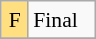<table class="wikitable" style="margin:0.5em auto; font-size:90%; line-height:1.25em;" width=5%;>
<tr>
<td style="background-color:#FFDF80;text-align:center;">F</td>
<td>Final</td>
</tr>
<tr>
</tr>
</table>
